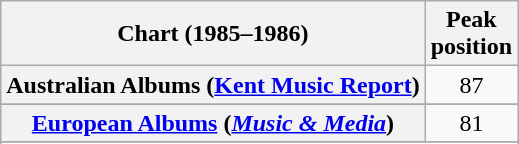<table class="wikitable sortable plainrowheaders" style="text-align:center">
<tr>
<th scope="col">Chart (1985–1986)</th>
<th scope="col">Peak<br>position</th>
</tr>
<tr>
<th scope="row">Australian Albums (<a href='#'>Kent Music Report</a>)</th>
<td>87</td>
</tr>
<tr>
</tr>
<tr>
</tr>
<tr>
<th scope="row"><a href='#'>European Albums</a> (<em><a href='#'>Music & Media</a></em>)</th>
<td>81</td>
</tr>
<tr>
</tr>
<tr>
</tr>
<tr>
</tr>
</table>
